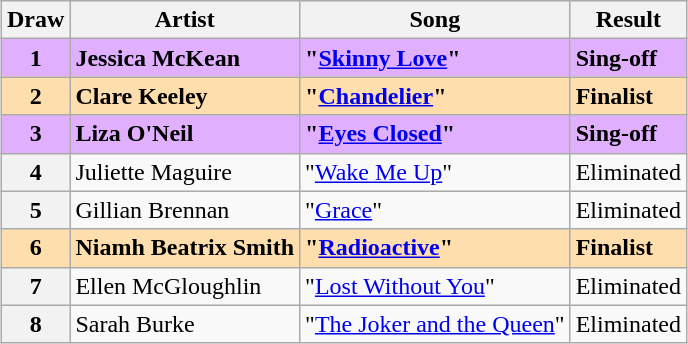<table class="sortable wikitable plainrowheaders" style="margin: 1em auto 1em auto;">
<tr>
<th scope="col">Draw</th>
<th scope="col">Artist</th>
<th scope="col">Song </th>
<th scope="col">Result</th>
</tr>
<tr style="font-weight: bold; background: #E0B0FF;">
<th scope="row" style="text-align:center; font-weight:bold; background:#E0B0FF">1</th>
<td>Jessica McKean</td>
<td>"<a href='#'>Skinny Love</a>" </td>
<td>Sing-off</td>
</tr>
<tr style="font-weight: bold; background: navajowhite;">
<th scope="row" style="text-align:center; font-weight:bold; background:navajowhite">2</th>
<td>Clare Keeley</td>
<td>"<a href='#'>Chandelier</a>" </td>
<td>Finalist</td>
</tr>
<tr style="font-weight: bold; background: #E0B0FF;">
<th scope="row" style="text-align:center; font-weight:bold; background:#E0B0FF">3</th>
<td>Liza O'Neil</td>
<td>"<a href='#'>Eyes Closed</a>" </td>
<td>Sing-off</td>
</tr>
<tr>
<th scope="row" style="text-align:center;">4</th>
<td>Juliette Maguire</td>
<td>"<a href='#'>Wake Me Up</a>" </td>
<td>Eliminated</td>
</tr>
<tr>
<th scope="row" style="text-align:center;">5</th>
<td>Gillian Brennan</td>
<td>"<a href='#'>Grace</a>" </td>
<td>Eliminated</td>
</tr>
<tr style="font-weight: bold; background: navajowhite;">
<th scope="row" style="text-align:center; font-weight:bold; background:navajowhite">6</th>
<td>Niamh Beatrix Smith</td>
<td>"<a href='#'>Radioactive</a>" </td>
<td>Finalist</td>
</tr>
<tr>
<th scope="row" style="text-align:center;">7</th>
<td>Ellen McGloughlin</td>
<td>"<a href='#'>Lost Without You</a>" </td>
<td>Eliminated</td>
</tr>
<tr>
<th scope="row" style="text-align:center;">8</th>
<td>Sarah Burke</td>
<td>"<a href='#'>The Joker and the Queen</a>" </td>
<td>Eliminated</td>
</tr>
</table>
